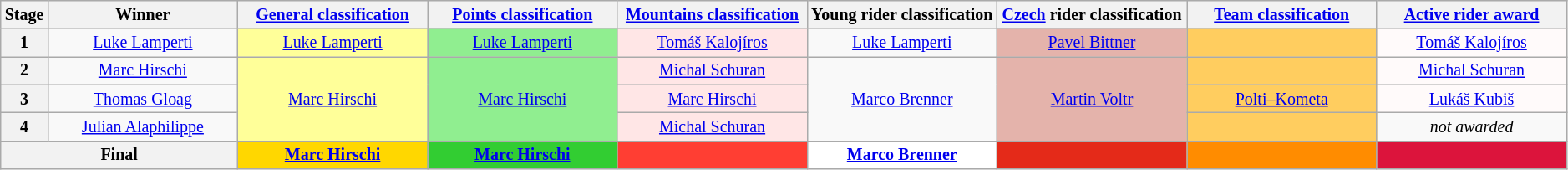<table class="wikitable" style="text-align: center; font-size:smaller;">
<tr style="background:#efefef;">
<th style="width:2%;">Stage</th>
<th style="width:12%;">Winner</th>
<th style="width:12%;"><a href='#'>General classification</a><br></th>
<th style="width:12%;"><a href='#'>Points classification</a><br></th>
<th style="width:12%;"><a href='#'>Mountains classification</a><br></th>
<th style="width:12%;">Young rider classification<br></th>
<th style="width:12%;"><a href='#'>Czech</a> rider classification<br></th>
<th style="width:12%;"><a href='#'>Team classification</a></th>
<th style="width:12%;"><a href='#'>Active rider award</a><br></th>
</tr>
<tr>
<th>1</th>
<td><a href='#'>Luke Lamperti</a></td>
<td style="background:#FFFF99;"><a href='#'>Luke Lamperti</a></td>
<td style="background:lightgreen;"><a href='#'>Luke Lamperti</a></td>
<td style="background:#FFE6E6;"><a href='#'>Tomáš Kalojíros</a></td>
<td style="background:offwhite;"><a href='#'>Luke Lamperti</a></td>
<td style="background:#E4B3AB;"><a href='#'>Pavel Bittner</a></td>
<td style="background:#FFCD5F;"></td>
<td style="background:snow;"><a href='#'>Tomáš Kalojíros</a></td>
</tr>
<tr>
<th>2</th>
<td><a href='#'>Marc Hirschi</a></td>
<td style="background:#FFFF99;" rowspan="3"><a href='#'>Marc Hirschi</a></td>
<td style="background:lightgreen;" rowspan="3"><a href='#'>Marc Hirschi</a></td>
<td style="background:#FFE6E6;"><a href='#'>Michal Schuran</a></td>
<td style="background:offwhite;" rowspan="3"><a href='#'>Marco Brenner</a></td>
<td style="background:#E4B3AB;" rowspan="3"><a href='#'>Martin Voltr</a></td>
<td style="background:#FFCD5F;"></td>
<td style="background:snow;"><a href='#'>Michal Schuran</a></td>
</tr>
<tr>
<th>3</th>
<td><a href='#'>Thomas Gloag</a></td>
<td style="background:#FFE6E6;"><a href='#'>Marc Hirschi</a></td>
<td style="background:#FFCD5F;"><a href='#'>Polti–Kometa</a></td>
<td style="background:snow;"><a href='#'>Lukáš Kubiš</a></td>
</tr>
<tr>
<th>4</th>
<td><a href='#'>Julian Alaphilippe</a></td>
<td style="background:#FFE6E6;"><a href='#'>Michal Schuran</a></td>
<td style="background:#FFCD5F;"></td>
<td><em>not awarded</em></td>
</tr>
<tr>
<th colspan=2>Final</th>
<th style="background:gold;"><a href='#'>Marc Hirschi</a></th>
<th style="background:limegreen;"><a href='#'>Marc Hirschi</a></th>
<th style="background:#FF3E33;"></th>
<th style="background:white;"><a href='#'>Marco Brenner</a></th>
<th style="background:#E42A19;"></th>
<th style="background:#FF8C00;"></th>
<td style="background:crimson;"><strong></strong></td>
</tr>
</table>
